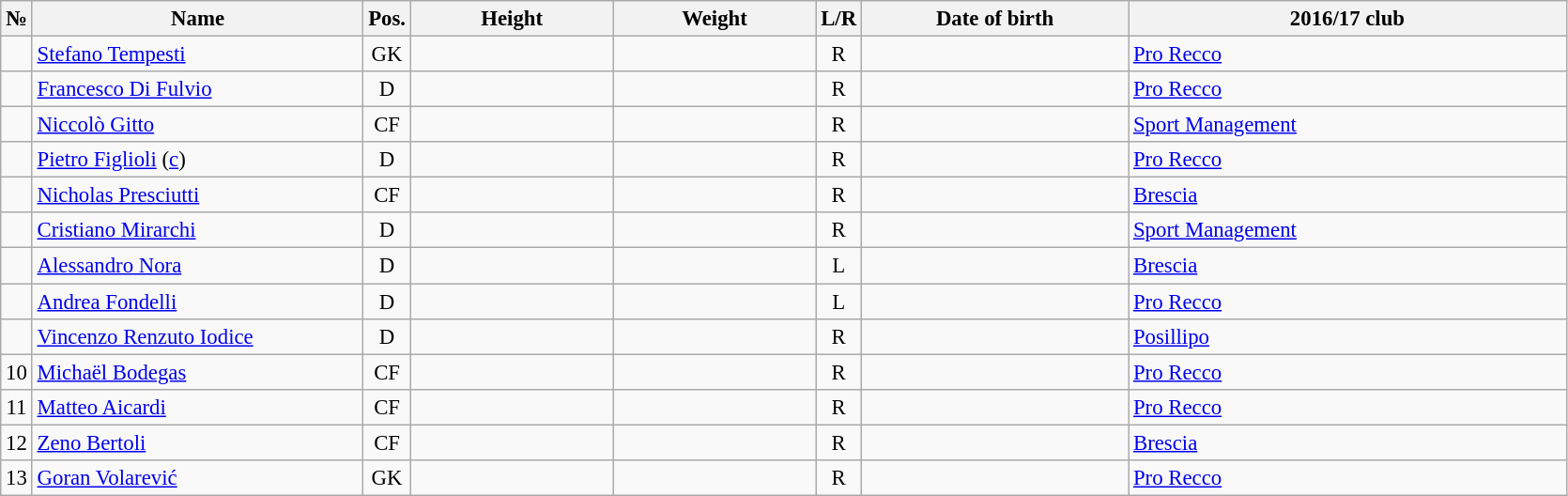<table class="wikitable sortable" style="font-size:95%; text-align:center;">
<tr>
<th>№</th>
<th style="width:15em">Name</th>
<th>Pos.</th>
<th style="width:9em">Height</th>
<th style="width:9em">Weight</th>
<th>L/R</th>
<th style="width:12em">Date of birth</th>
<th style="width:20em">2016/17 club</th>
</tr>
<tr>
<td></td>
<td style="text-align:left;"><a href='#'>Stefano Tempesti</a></td>
<td>GK</td>
<td></td>
<td></td>
<td>R</td>
<td style="text-align:right;"></td>
<td style="text-align:left;"> <a href='#'>Pro Recco</a></td>
</tr>
<tr>
<td></td>
<td style="text-align:left;"><a href='#'>Francesco Di Fulvio</a></td>
<td>D</td>
<td></td>
<td></td>
<td>R</td>
<td style="text-align:right;"></td>
<td style="text-align:left;"> <a href='#'>Pro Recco</a></td>
</tr>
<tr>
<td></td>
<td style="text-align:left;"><a href='#'>Niccolò Gitto</a></td>
<td>CF</td>
<td></td>
<td></td>
<td>R</td>
<td style="text-align:right;"></td>
<td style="text-align:left;"> <a href='#'>Sport Management</a></td>
</tr>
<tr>
<td></td>
<td style="text-align:left;"><a href='#'>Pietro Figlioli</a> (<a href='#'>c</a>)</td>
<td>D</td>
<td></td>
<td></td>
<td>R</td>
<td style="text-align:right;"></td>
<td style="text-align:left;"> <a href='#'>Pro Recco</a></td>
</tr>
<tr>
<td></td>
<td style="text-align:left;"><a href='#'>Nicholas Presciutti</a></td>
<td>CF</td>
<td></td>
<td></td>
<td>R</td>
<td style="text-align:right;"></td>
<td style="text-align:left;"> <a href='#'>Brescia</a></td>
</tr>
<tr>
<td></td>
<td style="text-align:left;"><a href='#'>Cristiano Mirarchi</a></td>
<td>D</td>
<td></td>
<td></td>
<td>R</td>
<td style="text-align:right;"></td>
<td style="text-align:left;"> <a href='#'>Sport Management</a></td>
</tr>
<tr>
<td></td>
<td style="text-align:left;"><a href='#'>Alessandro Nora</a></td>
<td>D</td>
<td></td>
<td></td>
<td>L</td>
<td style="text-align:right;"></td>
<td style="text-align:left;"> <a href='#'>Brescia</a></td>
</tr>
<tr>
<td></td>
<td style="text-align:left;"><a href='#'>Andrea Fondelli</a></td>
<td>D</td>
<td></td>
<td></td>
<td>L</td>
<td style="text-align:right;"></td>
<td style="text-align:left;"> <a href='#'>Pro Recco</a></td>
</tr>
<tr>
<td></td>
<td style="text-align:left;"><a href='#'>Vincenzo Renzuto Iodice</a></td>
<td>D</td>
<td></td>
<td></td>
<td>R</td>
<td style="text-align:right;"></td>
<td style="text-align:left;"> <a href='#'>Posillipo</a></td>
</tr>
<tr>
<td>10</td>
<td style="text-align:left;"><a href='#'>Michaël Bodegas</a></td>
<td>CF</td>
<td></td>
<td></td>
<td>R</td>
<td style="text-align:right;"></td>
<td style="text-align:left;"> <a href='#'>Pro Recco</a></td>
</tr>
<tr>
<td>11</td>
<td style="text-align:left;"><a href='#'>Matteo Aicardi</a></td>
<td>CF</td>
<td></td>
<td></td>
<td>R</td>
<td style="text-align:right;"></td>
<td style="text-align:left;"> <a href='#'>Pro Recco</a></td>
</tr>
<tr>
<td>12</td>
<td style="text-align:left;"><a href='#'>Zeno Bertoli</a></td>
<td>CF</td>
<td></td>
<td></td>
<td>R</td>
<td style="text-align:right;"></td>
<td style="text-align:left;"> <a href='#'>Brescia</a></td>
</tr>
<tr>
<td>13</td>
<td style="text-align:left;"><a href='#'>Goran Volarević</a></td>
<td>GK</td>
<td></td>
<td></td>
<td>R</td>
<td style="text-align:right;"></td>
<td style="text-align:left;"> <a href='#'>Pro Recco</a></td>
</tr>
</table>
